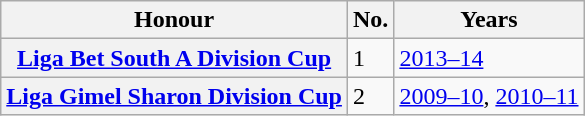<table class="wikitable plainrowheaders">
<tr>
<th scope=col>Honour</th>
<th scope=col>No.</th>
<th scope=col>Years</th>
</tr>
<tr>
<th scope=row><a href='#'>Liga Bet South A Division Cup</a></th>
<td>1</td>
<td><a href='#'>2013–14</a></td>
</tr>
<tr>
<th scope=row><a href='#'>Liga Gimel Sharon Division Cup</a></th>
<td>2</td>
<td><a href='#'>2009–10</a>, <a href='#'>2010–11</a></td>
</tr>
</table>
